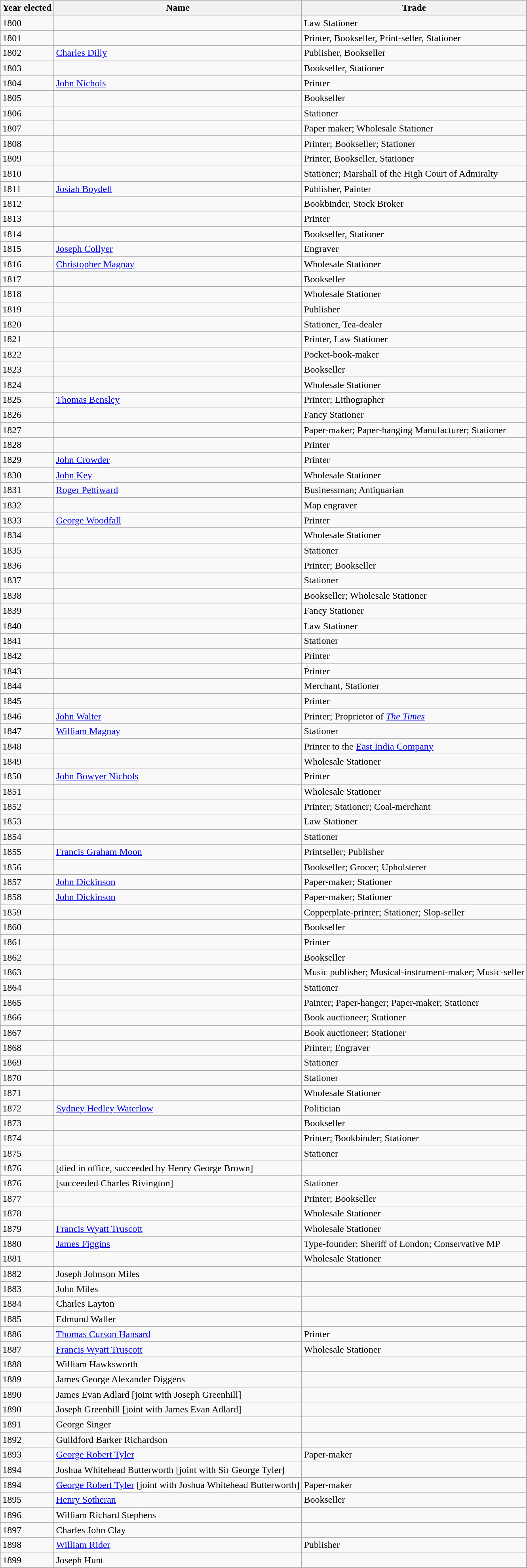<table class="wikitable sortable">
<tr>
<th>Year elected</th>
<th>Name</th>
<th>Trade</th>
</tr>
<tr>
<td>1800</td>
<td></td>
<td>Law Stationer</td>
</tr>
<tr>
<td>1801</td>
<td></td>
<td>Printer, Bookseller, Print-seller, Stationer</td>
</tr>
<tr>
<td>1802</td>
<td><a href='#'>Charles Dilly</a></td>
<td>Publisher, Bookseller</td>
</tr>
<tr>
<td>1803</td>
<td></td>
<td>Bookseller, Stationer</td>
</tr>
<tr>
<td>1804</td>
<td><a href='#'>John Nichols</a></td>
<td>Printer</td>
</tr>
<tr>
<td>1805</td>
<td></td>
<td>Bookseller</td>
</tr>
<tr>
<td>1806</td>
<td></td>
<td>Stationer</td>
</tr>
<tr>
<td>1807</td>
<td></td>
<td>Paper maker; Wholesale Stationer</td>
</tr>
<tr>
<td>1808</td>
<td></td>
<td>Printer; Bookseller; Stationer</td>
</tr>
<tr>
<td>1809</td>
<td></td>
<td>Printer, Bookseller, Stationer</td>
</tr>
<tr>
<td>1810</td>
<td></td>
<td>Stationer; Marshall of the High Court of Admiralty</td>
</tr>
<tr>
<td>1811</td>
<td><a href='#'>Josiah Boydell</a></td>
<td>Publisher, Painter</td>
</tr>
<tr>
<td>1812</td>
<td></td>
<td>Bookbinder, Stock Broker</td>
</tr>
<tr>
<td>1813</td>
<td></td>
<td>Printer</td>
</tr>
<tr>
<td>1814</td>
<td></td>
<td>Bookseller, Stationer</td>
</tr>
<tr>
<td>1815</td>
<td><a href='#'>Joseph Collyer</a></td>
<td>Engraver</td>
</tr>
<tr>
<td>1816</td>
<td><a href='#'>Christopher Magnay</a></td>
<td>Wholesale Stationer</td>
</tr>
<tr>
<td>1817</td>
<td></td>
<td>Bookseller</td>
</tr>
<tr>
<td>1818</td>
<td></td>
<td>Wholesale Stationer</td>
</tr>
<tr>
<td>1819</td>
<td></td>
<td>Publisher</td>
</tr>
<tr>
<td>1820</td>
<td></td>
<td>Stationer, Tea-dealer</td>
</tr>
<tr>
<td>1821</td>
<td></td>
<td>Printer, Law Stationer</td>
</tr>
<tr>
<td>1822</td>
<td></td>
<td>Pocket-book-maker</td>
</tr>
<tr>
<td>1823</td>
<td></td>
<td>Bookseller</td>
</tr>
<tr>
<td>1824</td>
<td></td>
<td>Wholesale Stationer</td>
</tr>
<tr>
<td>1825</td>
<td><a href='#'>Thomas Bensley</a></td>
<td>Printer; Lithographer</td>
</tr>
<tr>
<td>1826</td>
<td></td>
<td>Fancy Stationer</td>
</tr>
<tr>
<td>1827</td>
<td></td>
<td>Paper-maker; Paper-hanging Manufacturer; Stationer</td>
</tr>
<tr>
<td>1828</td>
<td></td>
<td>Printer</td>
</tr>
<tr>
<td>1829</td>
<td><a href='#'>John Crowder</a></td>
<td>Printer</td>
</tr>
<tr>
<td>1830</td>
<td><a href='#'>John Key</a></td>
<td>Wholesale Stationer</td>
</tr>
<tr>
<td>1831</td>
<td><a href='#'>Roger Pettiward</a></td>
<td>Businessman; Antiquarian</td>
</tr>
<tr>
<td>1832</td>
<td></td>
<td>Map engraver</td>
</tr>
<tr>
<td>1833</td>
<td><a href='#'>George Woodfall</a></td>
<td>Printer</td>
</tr>
<tr>
<td>1834</td>
<td></td>
<td>Wholesale Stationer</td>
</tr>
<tr>
<td>1835</td>
<td></td>
<td>Stationer</td>
</tr>
<tr>
<td>1836</td>
<td></td>
<td>Printer; Bookseller</td>
</tr>
<tr>
<td>1837</td>
<td></td>
<td>Stationer</td>
</tr>
<tr>
<td>1838</td>
<td></td>
<td>Bookseller; Wholesale Stationer</td>
</tr>
<tr>
<td>1839</td>
<td></td>
<td>Fancy Stationer</td>
</tr>
<tr>
<td>1840</td>
<td></td>
<td>Law Stationer</td>
</tr>
<tr>
<td>1841</td>
<td></td>
<td>Stationer</td>
</tr>
<tr>
<td>1842</td>
<td></td>
<td>Printer</td>
</tr>
<tr>
<td>1843</td>
<td></td>
<td>Printer</td>
</tr>
<tr>
<td>1844</td>
<td></td>
<td>Merchant, Stationer</td>
</tr>
<tr>
<td>1845</td>
<td></td>
<td>Printer</td>
</tr>
<tr>
<td>1846</td>
<td><a href='#'>John Walter</a></td>
<td>Printer; Proprietor of <em><a href='#'>The Times</a></em></td>
</tr>
<tr>
<td>1847</td>
<td><a href='#'>William Magnay</a></td>
<td>Stationer</td>
</tr>
<tr>
<td>1848</td>
<td></td>
<td>Printer to the <a href='#'>East India Company</a></td>
</tr>
<tr>
<td>1849</td>
<td></td>
<td>Wholesale Stationer</td>
</tr>
<tr>
<td>1850</td>
<td><a href='#'>John Bowyer Nichols</a></td>
<td>Printer</td>
</tr>
<tr>
<td>1851</td>
<td></td>
<td>Wholesale Stationer</td>
</tr>
<tr>
<td>1852</td>
<td></td>
<td>Printer; Stationer; Coal-merchant</td>
</tr>
<tr>
<td>1853</td>
<td></td>
<td>Law Stationer</td>
</tr>
<tr>
<td>1854</td>
<td></td>
<td>Stationer</td>
</tr>
<tr>
<td>1855</td>
<td><a href='#'>Francis Graham Moon</a></td>
<td>Printseller; Publisher</td>
</tr>
<tr>
<td>1856</td>
<td></td>
<td>Bookseller; Grocer; Upholsterer</td>
</tr>
<tr>
<td>1857</td>
<td><a href='#'>John Dickinson</a></td>
<td>Paper-maker; Stationer</td>
</tr>
<tr>
<td>1858</td>
<td><a href='#'>John Dickinson</a></td>
<td>Paper-maker; Stationer</td>
</tr>
<tr>
<td>1859</td>
<td></td>
<td>Copperplate-printer; Stationer; Slop-seller</td>
</tr>
<tr>
<td>1860</td>
<td></td>
<td>Bookseller</td>
</tr>
<tr>
<td>1861</td>
<td></td>
<td>Printer</td>
</tr>
<tr>
<td>1862</td>
<td></td>
<td>Bookseller</td>
</tr>
<tr>
<td>1863</td>
<td></td>
<td>Music publisher; Musical-instrument-maker; Music-seller</td>
</tr>
<tr>
<td>1864</td>
<td></td>
<td>Stationer</td>
</tr>
<tr>
<td>1865</td>
<td></td>
<td>Painter; Paper-hanger; Paper-maker; Stationer</td>
</tr>
<tr>
<td>1866</td>
<td></td>
<td>Book auctioneer; Stationer</td>
</tr>
<tr>
<td>1867</td>
<td></td>
<td>Book auctioneer; Stationer</td>
</tr>
<tr>
<td>1868</td>
<td></td>
<td>Printer; Engraver</td>
</tr>
<tr>
<td>1869</td>
<td></td>
<td>Stationer</td>
</tr>
<tr>
<td>1870</td>
<td></td>
<td>Stationer</td>
</tr>
<tr>
<td>1871</td>
<td></td>
<td>Wholesale Stationer</td>
</tr>
<tr>
<td>1872</td>
<td><a href='#'>Sydney Hedley Waterlow</a></td>
<td>Politician</td>
</tr>
<tr>
<td>1873</td>
<td></td>
<td>Bookseller</td>
</tr>
<tr>
<td>1874</td>
<td></td>
<td>Printer; Bookbinder; Stationer</td>
</tr>
<tr>
<td>1875</td>
<td></td>
<td>Stationer</td>
</tr>
<tr>
<td>1876</td>
<td> [died in office, succeeded by Henry George Brown]</td>
<td></td>
</tr>
<tr>
<td>1876</td>
<td> [succeeded Charles Rivington]</td>
<td>Stationer</td>
</tr>
<tr>
<td>1877</td>
<td></td>
<td>Printer; Bookseller</td>
</tr>
<tr>
<td>1878</td>
<td></td>
<td>Wholesale Stationer</td>
</tr>
<tr>
<td>1879</td>
<td><a href='#'>Francis Wyatt Truscott</a></td>
<td>Wholesale Stationer</td>
</tr>
<tr>
<td>1880</td>
<td><a href='#'>James Figgins</a></td>
<td>Type-founder; Sheriff of London; Conservative MP</td>
</tr>
<tr>
<td>1881</td>
<td></td>
<td>Wholesale Stationer</td>
</tr>
<tr>
<td>1882</td>
<td>Joseph Johnson Miles</td>
<td></td>
</tr>
<tr>
<td>1883</td>
<td>John Miles</td>
<td></td>
</tr>
<tr>
<td>1884</td>
<td>Charles Layton</td>
<td></td>
</tr>
<tr>
<td>1885</td>
<td>Edmund Waller</td>
<td></td>
</tr>
<tr>
<td>1886</td>
<td><a href='#'>Thomas Curson Hansard</a></td>
<td>Printer</td>
</tr>
<tr>
<td>1887</td>
<td><a href='#'>Francis Wyatt Truscott</a></td>
<td>Wholesale Stationer</td>
</tr>
<tr>
<td>1888</td>
<td>William Hawksworth</td>
<td></td>
</tr>
<tr>
<td>1889</td>
<td>James George Alexander Diggens</td>
<td></td>
</tr>
<tr>
<td>1890</td>
<td>James Evan Adlard [joint with Joseph Greenhill]</td>
<td></td>
</tr>
<tr>
<td>1890</td>
<td>Joseph Greenhill [joint with James Evan Adlard]</td>
<td></td>
</tr>
<tr>
<td>1891</td>
<td>George Singer</td>
<td></td>
</tr>
<tr>
<td>1892</td>
<td>Guildford Barker Richardson</td>
<td></td>
</tr>
<tr>
<td>1893</td>
<td><a href='#'>George Robert Tyler</a></td>
<td>Paper-maker</td>
</tr>
<tr>
<td>1894</td>
<td>Joshua Whitehead Butterworth [joint with Sir George Tyler]</td>
<td></td>
</tr>
<tr>
<td>1894</td>
<td><a href='#'>George Robert Tyler</a> [joint with Joshua Whitehead Butterworth]</td>
<td>Paper-maker</td>
</tr>
<tr>
<td>1895</td>
<td><a href='#'>Henry Sotheran</a></td>
<td>Bookseller</td>
</tr>
<tr>
<td>1896</td>
<td>William Richard Stephens</td>
<td></td>
</tr>
<tr>
<td>1897</td>
<td>Charles John Clay</td>
<td></td>
</tr>
<tr>
<td>1898</td>
<td><a href='#'>William Rider</a></td>
<td>Publisher</td>
</tr>
<tr>
<td>1899</td>
<td>Joseph Hunt</td>
<td></td>
</tr>
<tr>
</tr>
</table>
